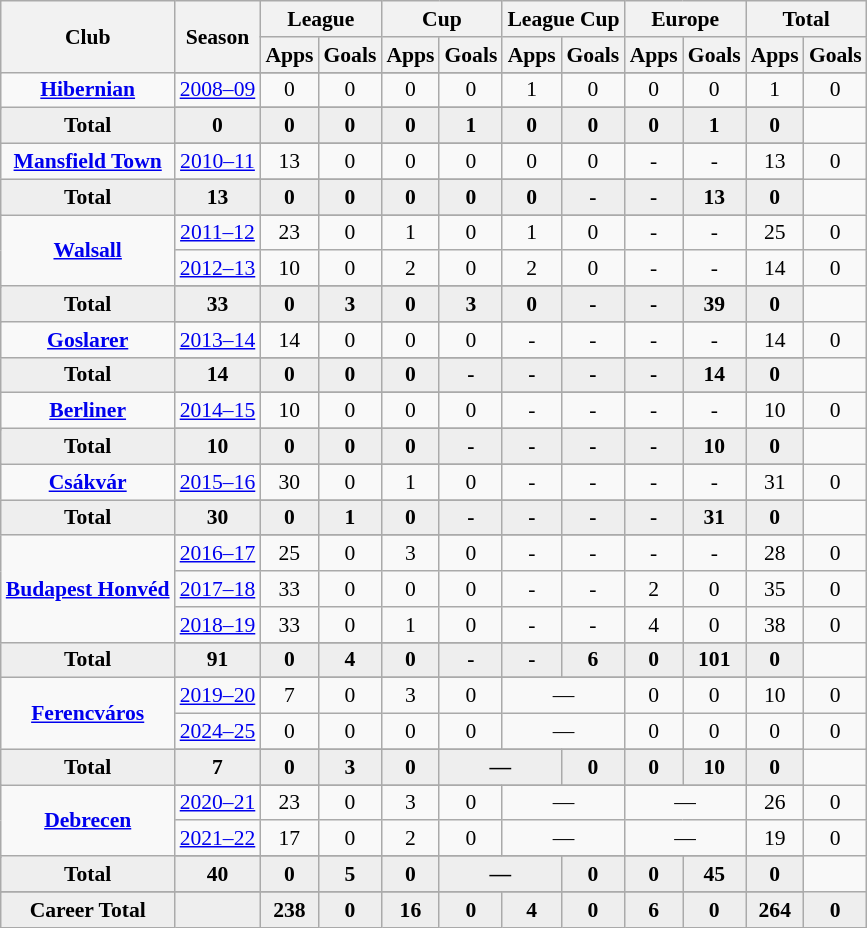<table class="wikitable" style="font-size:90%; text-align: center;">
<tr>
<th rowspan="2">Club</th>
<th rowspan="2">Season</th>
<th colspan="2">League</th>
<th colspan="2">Cup</th>
<th colspan="2">League Cup</th>
<th colspan="2">Europe</th>
<th colspan="2">Total</th>
</tr>
<tr>
<th>Apps</th>
<th>Goals</th>
<th>Apps</th>
<th>Goals</th>
<th>Apps</th>
<th>Goals</th>
<th>Apps</th>
<th>Goals</th>
<th>Apps</th>
<th>Goals</th>
</tr>
<tr ||-||-||-|->
<td rowspan="3" valign="center"><strong><a href='#'>Hibernian</a></strong></td>
</tr>
<tr>
<td><a href='#'>2008–09</a></td>
<td>0</td>
<td>0</td>
<td>0</td>
<td>0</td>
<td>1</td>
<td>0</td>
<td>0</td>
<td>0</td>
<td>1</td>
<td>0</td>
</tr>
<tr>
</tr>
<tr style="font-weight:bold; background-color:#eeeeee;">
<td>Total</td>
<td>0</td>
<td>0</td>
<td>0</td>
<td>0</td>
<td>1</td>
<td>0</td>
<td>0</td>
<td>0</td>
<td>1</td>
<td>0</td>
</tr>
<tr>
<td rowspan="3" valign="center"><strong><a href='#'>Mansfield Town</a></strong></td>
</tr>
<tr>
<td><a href='#'>2010–11</a></td>
<td>13</td>
<td>0</td>
<td>0</td>
<td>0</td>
<td>0</td>
<td>0</td>
<td>-</td>
<td>-</td>
<td>13</td>
<td>0</td>
</tr>
<tr>
</tr>
<tr style="font-weight:bold; background-color:#eeeeee;">
<td>Total</td>
<td>13</td>
<td>0</td>
<td>0</td>
<td>0</td>
<td>0</td>
<td>0</td>
<td>-</td>
<td>-</td>
<td>13</td>
<td>0</td>
</tr>
<tr>
<td rowspan="4" valign="center"><strong><a href='#'>Walsall</a></strong></td>
</tr>
<tr>
<td><a href='#'>2011–12</a></td>
<td>23</td>
<td>0</td>
<td>1</td>
<td>0</td>
<td>1</td>
<td>0</td>
<td>-</td>
<td>-</td>
<td>25</td>
<td>0</td>
</tr>
<tr>
<td><a href='#'>2012–13</a></td>
<td>10</td>
<td>0</td>
<td>2</td>
<td>0</td>
<td>2</td>
<td>0</td>
<td>-</td>
<td>-</td>
<td>14</td>
<td>0</td>
</tr>
<tr>
</tr>
<tr style="font-weight:bold; background-color:#eeeeee;">
<td>Total</td>
<td>33</td>
<td>0</td>
<td>3</td>
<td>0</td>
<td>3</td>
<td>0</td>
<td>-</td>
<td>-</td>
<td>39</td>
<td>0</td>
</tr>
<tr>
<td rowspan="3" valign="center"><strong><a href='#'>Goslarer</a></strong></td>
</tr>
<tr>
<td><a href='#'>2013–14</a></td>
<td>14</td>
<td>0</td>
<td>0</td>
<td>0</td>
<td>-</td>
<td>-</td>
<td>-</td>
<td>-</td>
<td>14</td>
<td>0</td>
</tr>
<tr>
</tr>
<tr style="font-weight:bold; background-color:#eeeeee;">
<td>Total</td>
<td>14</td>
<td>0</td>
<td>0</td>
<td>0</td>
<td>-</td>
<td>-</td>
<td>-</td>
<td>-</td>
<td>14</td>
<td>0</td>
</tr>
<tr>
<td rowspan="3" valign="center"><strong><a href='#'>Berliner</a></strong></td>
</tr>
<tr>
<td><a href='#'>2014–15</a></td>
<td>10</td>
<td>0</td>
<td>0</td>
<td>0</td>
<td>-</td>
<td>-</td>
<td>-</td>
<td>-</td>
<td>10</td>
<td>0</td>
</tr>
<tr>
</tr>
<tr style="font-weight:bold; background-color:#eeeeee;">
<td>Total</td>
<td>10</td>
<td>0</td>
<td>0</td>
<td>0</td>
<td>-</td>
<td>-</td>
<td>-</td>
<td>-</td>
<td>10</td>
<td>0</td>
</tr>
<tr>
<td rowspan="3" valign="center"><strong><a href='#'>Csákvár</a></strong></td>
</tr>
<tr>
<td><a href='#'>2015–16</a></td>
<td>30</td>
<td>0</td>
<td>1</td>
<td>0</td>
<td>-</td>
<td>-</td>
<td>-</td>
<td>-</td>
<td>31</td>
<td>0</td>
</tr>
<tr>
</tr>
<tr style="font-weight:bold; background-color:#eeeeee;">
<td>Total</td>
<td>30</td>
<td>0</td>
<td>1</td>
<td>0</td>
<td>-</td>
<td>-</td>
<td>-</td>
<td>-</td>
<td>31</td>
<td>0</td>
</tr>
<tr>
<td rowspan="5" valign="center"><strong><a href='#'>Budapest Honvéd</a></strong></td>
</tr>
<tr>
<td><a href='#'>2016–17</a></td>
<td>25</td>
<td>0</td>
<td>3</td>
<td>0</td>
<td>-</td>
<td>-</td>
<td>-</td>
<td>-</td>
<td>28</td>
<td>0</td>
</tr>
<tr>
<td><a href='#'>2017–18</a></td>
<td>33</td>
<td>0</td>
<td>0</td>
<td>0</td>
<td>-</td>
<td>-</td>
<td>2</td>
<td>0</td>
<td>35</td>
<td>0</td>
</tr>
<tr>
<td><a href='#'>2018–19</a></td>
<td>33</td>
<td>0</td>
<td>1</td>
<td>0</td>
<td>-</td>
<td>-</td>
<td>4</td>
<td>0</td>
<td>38</td>
<td>0</td>
</tr>
<tr>
</tr>
<tr style="font-weight:bold; background-color:#eeeeee;">
<td>Total</td>
<td>91</td>
<td>0</td>
<td>4</td>
<td>0</td>
<td>-</td>
<td>-</td>
<td>6</td>
<td>0</td>
<td>101</td>
<td>0</td>
</tr>
<tr>
<td rowspan="4" valign="center"><strong><a href='#'>Ferencváros</a></strong></td>
</tr>
<tr>
<td><a href='#'>2019–20</a></td>
<td>7</td>
<td>0</td>
<td>3</td>
<td>0</td>
<td colspan="2">—</td>
<td>0</td>
<td>0</td>
<td>10</td>
<td>0</td>
</tr>
<tr>
<td><a href='#'>2024–25</a></td>
<td>0</td>
<td>0</td>
<td>0</td>
<td>0</td>
<td colspan="2">—</td>
<td>0</td>
<td>0</td>
<td>0</td>
<td>0</td>
</tr>
<tr>
</tr>
<tr style="font-weight:bold; background-color:#eeeeee;">
<td>Total</td>
<td>7</td>
<td>0</td>
<td>3</td>
<td>0</td>
<td colspan="2">—</td>
<td>0</td>
<td>0</td>
<td>10</td>
<td>0</td>
</tr>
<tr>
<td rowspan="4" valign="center"><strong><a href='#'>Debrecen</a></strong></td>
</tr>
<tr>
<td><a href='#'>2020–21</a></td>
<td>23</td>
<td>0</td>
<td>3</td>
<td>0</td>
<td colspan="2">—</td>
<td colspan="2">—</td>
<td>26</td>
<td>0</td>
</tr>
<tr>
<td><a href='#'>2021–22</a></td>
<td>17</td>
<td>0</td>
<td>2</td>
<td>0</td>
<td colspan="2">—</td>
<td colspan="2">—</td>
<td>19</td>
<td>0</td>
</tr>
<tr>
</tr>
<tr style="font-weight:bold; background-color:#eeeeee;">
<td>Total</td>
<td>40</td>
<td>0</td>
<td>5</td>
<td>0</td>
<td colspan="2">—</td>
<td>0</td>
<td>0</td>
<td>45</td>
<td>0</td>
</tr>
<tr>
</tr>
<tr style="font-weight:bold; background-color:#eeeeee;">
<td rowspan="1" valign="top"><strong>Career Total</strong></td>
<td></td>
<td><strong>238</strong></td>
<td><strong>0</strong></td>
<td><strong>16</strong></td>
<td><strong>0</strong></td>
<td><strong>4</strong></td>
<td><strong>0</strong></td>
<td><strong>6</strong></td>
<td><strong>0</strong></td>
<td><strong>264</strong></td>
<td><strong>0</strong></td>
</tr>
</table>
